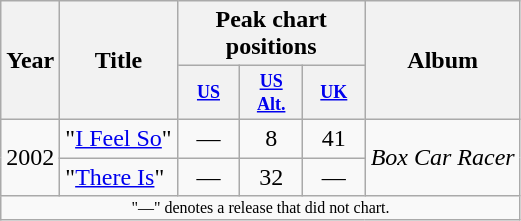<table class="wikitable">
<tr>
<th rowspan="2">Year</th>
<th rowspan="2">Title</th>
<th colspan="3">Peak chart positions</th>
<th rowspan="2">Album</th>
</tr>
<tr>
<th style="width:3em;font-size:75%"><a href='#'>US</a></th>
<th style="width:3em;font-size:75%"><a href='#'>US<br>Alt.</a><br></th>
<th style="width:3em;font-size:75%"><a href='#'>UK</a><br></th>
</tr>
<tr>
<td rowspan="2">2002</td>
<td>"<a href='#'>I Feel So</a>"</td>
<td style="text-align:center;">—</td>
<td style="text-align:center;">8</td>
<td style="text-align:center;">41</td>
<td rowspan="2"><em>Box Car Racer</em></td>
</tr>
<tr>
<td>"<a href='#'>There Is</a>"</td>
<td style="text-align:center;">—</td>
<td style="text-align:center;">32</td>
<td style="text-align:center;">—</td>
</tr>
<tr>
<td colspan="7" style="text-align:center; font-size:8pt;">"—" denotes a release that did not chart.</td>
</tr>
</table>
